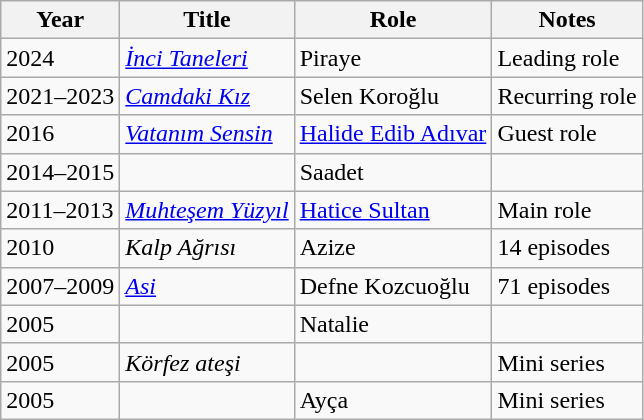<table class="wikitable">
<tr>
<th>Year</th>
<th>Title</th>
<th>Role</th>
<th>Notes</th>
</tr>
<tr>
<td>2024</td>
<td><em><a href='#'>İnci Taneleri</a></em></td>
<td>Piraye</td>
<td>Leading role</td>
</tr>
<tr>
<td>2021–2023</td>
<td><em><a href='#'>Camdaki Kız</a></em></td>
<td>Selen Koroğlu</td>
<td>Recurring role</td>
</tr>
<tr>
<td>2016</td>
<td><em><a href='#'>Vatanım Sensin</a></em></td>
<td><a href='#'>Halide Edib Adıvar</a></td>
<td>Guest role</td>
</tr>
<tr>
<td>2014–2015</td>
<td><em></em></td>
<td>Saadet</td>
<td></td>
</tr>
<tr>
<td>2011–2013</td>
<td><em><a href='#'>Muhteşem Yüzyıl</a></em></td>
<td><a href='#'>Hatice Sultan</a></td>
<td>Main role</td>
</tr>
<tr>
<td>2010</td>
<td><em>Kalp Ağrısı</em></td>
<td>Azize</td>
<td>14 episodes</td>
</tr>
<tr>
<td>2007–2009</td>
<td><em><a href='#'>Asi</a></em></td>
<td>Defne Kozcuoğlu</td>
<td>71 episodes</td>
</tr>
<tr>
<td>2005</td>
<td><em></em></td>
<td>Natalie</td>
<td></td>
</tr>
<tr>
<td>2005</td>
<td><em>Körfez ateşi</em></td>
<td></td>
<td>Mini series</td>
</tr>
<tr>
<td>2005</td>
<td><em></em></td>
<td>Ayça</td>
<td>Mini series</td>
</tr>
</table>
